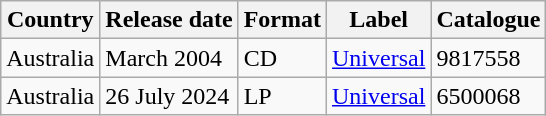<table class="wikitable">
<tr>
<th>Country</th>
<th>Release date</th>
<th>Format</th>
<th>Label</th>
<th>Catalogue</th>
</tr>
<tr>
<td>Australia</td>
<td>March 2004</td>
<td>CD</td>
<td><a href='#'>Universal</a></td>
<td>9817558</td>
</tr>
<tr>
<td>Australia</td>
<td>26 July 2024</td>
<td>LP</td>
<td><a href='#'>Universal</a></td>
<td>6500068</td>
</tr>
</table>
